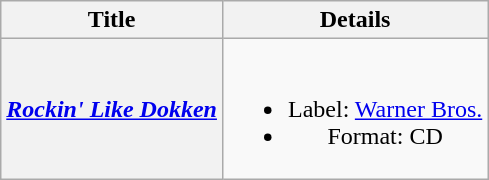<table class="wikitable plainrowheaders" style="text-align:center;">
<tr>
<th scope="col">Title</th>
<th scope="col">Details</th>
</tr>
<tr>
<th scope="row"><em><a href='#'>Rockin' Like Dokken</a></em></th>
<td><br><ul><li>Label: <a href='#'>Warner Bros.</a></li><li>Format: CD</li></ul></td>
</tr>
</table>
